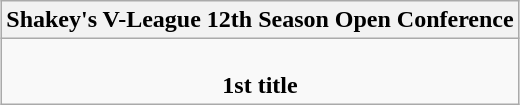<table class=wikitable style="text-align:center; margin:auto;">
<tr>
<th>Shakey's V-League 12th Season Open Conference</th>
</tr>
<tr>
<td><strong></strong><br><strong>1st title</strong></td>
</tr>
</table>
